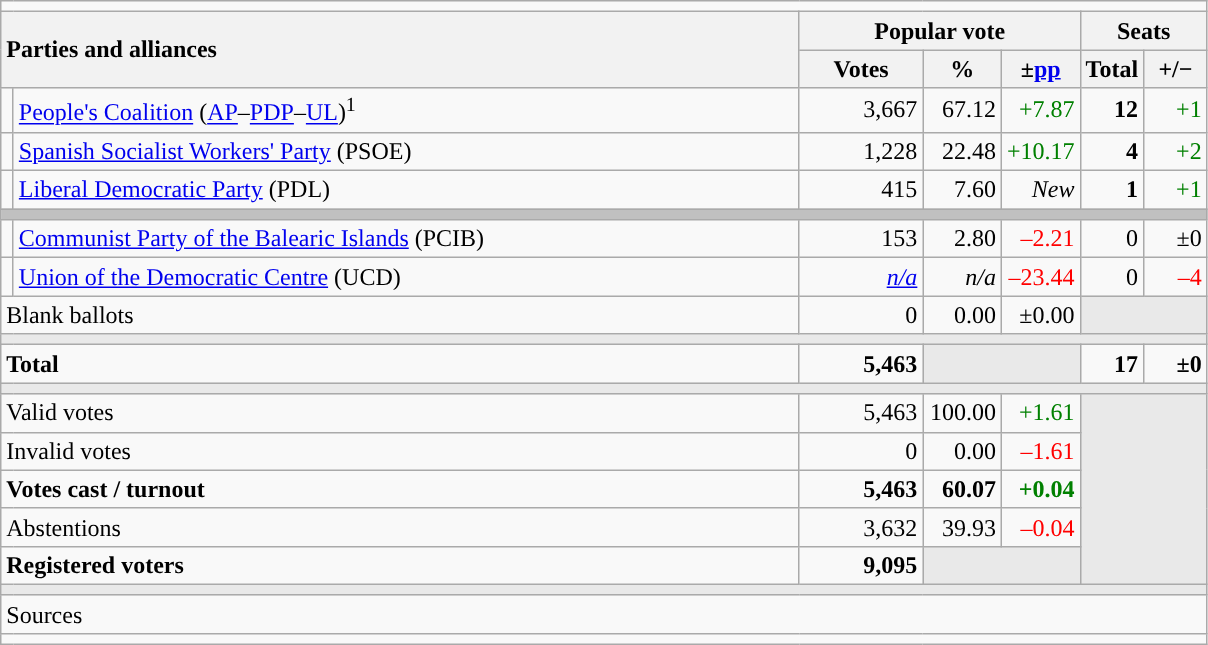<table class="wikitable" style="text-align:right;">
<tr>
<td colspan="7"></td>
</tr>
<tr>
<th style="text-align:left;" rowspan="2" colspan="2" width="525">Parties and alliances</th>
<th colspan="3">Popular vote</th>
<th colspan="2">Seats</th>
</tr>
<tr>
<th width="75">Votes</th>
<th width="45">%</th>
<th width="45">±<a href='#'>pp</a></th>
<th width="35">Total</th>
<th width="35">+/−</th>
</tr>
<tr>
<td width="1" style="color:inherit;background:"></td>
<td align="left"><a href='#'>People's Coalition</a> (<a href='#'>AP</a>–<a href='#'>PDP</a>–<a href='#'>UL</a>)<sup>1</sup></td>
<td>3,667</td>
<td>67.12</td>
<td style="color:green;">+7.87</td>
<td><strong>12</strong></td>
<td style="color:green;">+1</td>
</tr>
<tr>
<td style="color:inherit;background:"></td>
<td align="left"><a href='#'>Spanish Socialist Workers' Party</a> (PSOE)</td>
<td>1,228</td>
<td>22.48</td>
<td style="color:green;">+10.17</td>
<td><strong>4</strong></td>
<td style="color:green;">+2</td>
</tr>
<tr>
<td style="color:inherit;background:"></td>
<td align="left"><a href='#'>Liberal Democratic Party</a> (PDL)</td>
<td>415</td>
<td>7.60</td>
<td><em>New</em></td>
<td><strong>1</strong></td>
<td style="color:green;">+1</td>
</tr>
<tr>
<td colspan="7" bgcolor="#C0C0C0"></td>
</tr>
<tr>
<td style="color:inherit;background:"></td>
<td align="left"><a href='#'>Communist Party of the Balearic Islands</a> (PCIB)</td>
<td>153</td>
<td>2.80</td>
<td style="color:red;">–2.21</td>
<td>0</td>
<td>±0</td>
</tr>
<tr>
<td style="color:inherit;background:"></td>
<td align="left"><a href='#'>Union of the Democratic Centre</a> (UCD)</td>
<td><em><a href='#'>n/a</a></em></td>
<td><em>n/a</em></td>
<td style="color:red;">–23.44</td>
<td>0</td>
<td style="color:red;">–4</td>
</tr>
<tr>
<td align="left" colspan="2">Blank ballots</td>
<td>0</td>
<td>0.00</td>
<td>±0.00</td>
<td bgcolor="#E9E9E9" colspan="2"></td>
</tr>
<tr>
<td colspan="7" bgcolor="#E9E9E9"></td>
</tr>
<tr style="font-weight:bold;">
<td align="left" colspan="2">Total</td>
<td>5,463</td>
<td bgcolor="#E9E9E9" colspan="2"></td>
<td>17</td>
<td>±0</td>
</tr>
<tr>
<td colspan="7" bgcolor="#E9E9E9"></td>
</tr>
<tr>
<td align="left" colspan="2">Valid votes</td>
<td>5,463</td>
<td>100.00</td>
<td style="color:green;">+1.61</td>
<td bgcolor="#E9E9E9" colspan="2" rowspan="5"></td>
</tr>
<tr>
<td align="left" colspan="2">Invalid votes</td>
<td>0</td>
<td>0.00</td>
<td style="color:red;">–1.61</td>
</tr>
<tr style="font-weight:bold;">
<td align="left" colspan="2">Votes cast / turnout</td>
<td>5,463</td>
<td>60.07</td>
<td style="color:green;">+0.04</td>
</tr>
<tr>
<td align="left" colspan="2">Abstentions</td>
<td>3,632</td>
<td>39.93</td>
<td style="color:red;">–0.04</td>
</tr>
<tr style="font-weight:bold;">
<td align="left" colspan="2">Registered voters</td>
<td>9,095</td>
<td bgcolor="#E9E9E9" colspan="2"></td>
</tr>
<tr>
<td colspan="7" bgcolor="#E9E9E9"></td>
</tr>
<tr>
<td align="left" colspan="7">Sources</td>
</tr>
<tr>
<td colspan="7" style="text-align:left; max-width:790px;"></td>
</tr>
</table>
